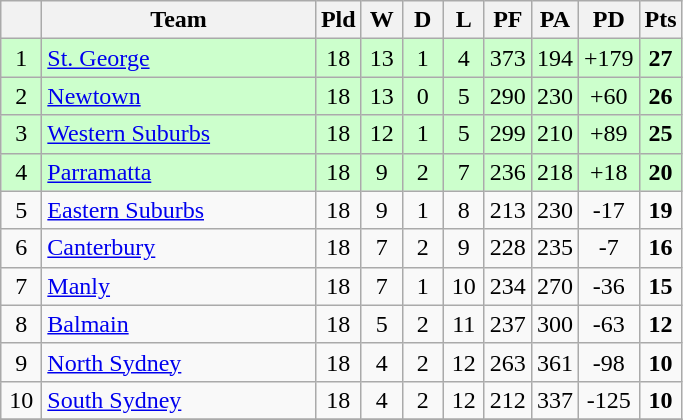<table class="wikitable" style="text-align:center;">
<tr>
<th width=20 abbr="Position×"></th>
<th width=175>Team</th>
<th width=20 abbr="Played">Pld</th>
<th width=20 abbr="Won">W</th>
<th width=20 abbr="Drawn">D</th>
<th width=20 abbr="Lost">L</th>
<th width=20 abbr="Points for">PF</th>
<th width=20 abbr="Points against">PA</th>
<th width=20 abbr="Points difference">PD</th>
<th width=20 abbr="Points">Pts</th>
</tr>
<tr style="background: #ccffcc;">
<td>1</td>
<td style="text-align:left;"> <a href='#'>St. George</a></td>
<td>18</td>
<td>13</td>
<td>1</td>
<td>4</td>
<td>373</td>
<td>194</td>
<td>+179</td>
<td><strong>27</strong></td>
</tr>
<tr style="background: #ccffcc;">
<td>2</td>
<td style="text-align:left;"> <a href='#'>Newtown</a></td>
<td>18</td>
<td>13</td>
<td>0</td>
<td>5</td>
<td>290</td>
<td>230</td>
<td>+60</td>
<td><strong>26</strong></td>
</tr>
<tr style="background: #ccffcc;">
<td>3</td>
<td style="text-align:left;"> <a href='#'>Western Suburbs</a></td>
<td>18</td>
<td>12</td>
<td>1</td>
<td>5</td>
<td>299</td>
<td>210</td>
<td>+89</td>
<td><strong>25</strong></td>
</tr>
<tr style="background: #ccffcc;">
<td>4</td>
<td style="text-align:left;"> <a href='#'>Parramatta</a></td>
<td>18</td>
<td>9</td>
<td>2</td>
<td>7</td>
<td>236</td>
<td>218</td>
<td>+18</td>
<td><strong>20</strong></td>
</tr>
<tr>
<td>5</td>
<td style="text-align:left;"> <a href='#'>Eastern Suburbs</a></td>
<td>18</td>
<td>9</td>
<td>1</td>
<td>8</td>
<td>213</td>
<td>230</td>
<td>-17</td>
<td><strong>19</strong></td>
</tr>
<tr>
<td>6</td>
<td style="text-align:left;"> <a href='#'>Canterbury</a></td>
<td>18</td>
<td>7</td>
<td>2</td>
<td>9</td>
<td>228</td>
<td>235</td>
<td>-7</td>
<td><strong>16</strong></td>
</tr>
<tr>
<td>7</td>
<td style="text-align:left;"> <a href='#'>Manly</a></td>
<td>18</td>
<td>7</td>
<td>1</td>
<td>10</td>
<td>234</td>
<td>270</td>
<td>-36</td>
<td><strong>15</strong></td>
</tr>
<tr>
<td>8</td>
<td style="text-align:left;"> <a href='#'>Balmain</a></td>
<td>18</td>
<td>5</td>
<td>2</td>
<td>11</td>
<td>237</td>
<td>300</td>
<td>-63</td>
<td><strong>12</strong></td>
</tr>
<tr>
<td>9</td>
<td style="text-align:left;"> <a href='#'>North Sydney</a></td>
<td>18</td>
<td>4</td>
<td>2</td>
<td>12</td>
<td>263</td>
<td>361</td>
<td>-98</td>
<td><strong>10</strong></td>
</tr>
<tr>
<td>10</td>
<td style="text-align:left;"> <a href='#'>South Sydney</a></td>
<td>18</td>
<td>4</td>
<td>2</td>
<td>12</td>
<td>212</td>
<td>337</td>
<td>-125</td>
<td><strong>10</strong></td>
</tr>
<tr>
</tr>
</table>
